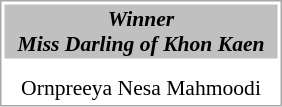<table style="border-spacing: 2px; border: 1px solid darkgray; font-size: 90%; float:right;">
<tr>
<td width=180px align=center colspan=5 bgcolor=#C0C0C0><strong><em>Winner<br>Miss Darling of Khon Kaen</em></strong></td>
</tr>
<tr>
<td align=center></td>
</tr>
<tr>
<td align=center><strong></strong></td>
</tr>
<tr>
<td align=center>Ornpreeya Nesa Mahmoodi</td>
</tr>
</table>
